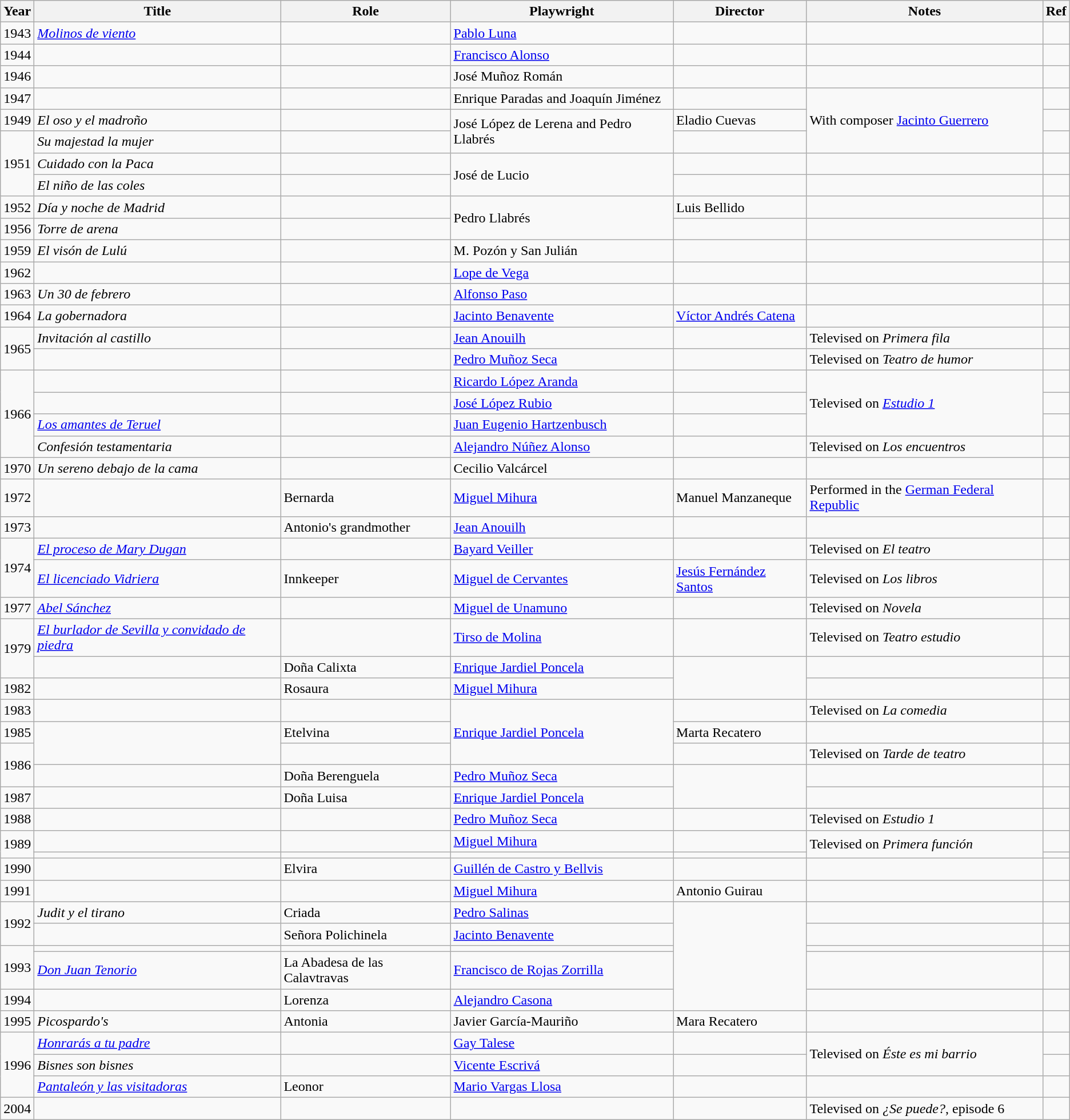<table class="wikitable sortable">
<tr>
<th>Year</th>
<th>Title</th>
<th>Role</th>
<th>Playwright</th>
<th>Director</th>
<th class="unsortable">Notes</th>
<th class="unsortable">Ref</th>
</tr>
<tr>
<td>1943</td>
<td><em><a href='#'>Molinos de viento</a></em></td>
<td></td>
<td><a href='#'>Pablo Luna</a></td>
<td></td>
<td></td>
<td></td>
</tr>
<tr>
<td>1944</td>
<td><em></em></td>
<td></td>
<td><a href='#'>Francisco Alonso</a></td>
<td></td>
<td></td>
<td></td>
</tr>
<tr>
<td>1946</td>
<td><em></em></td>
<td></td>
<td>José Muñoz Román</td>
<td></td>
<td></td>
<td></td>
</tr>
<tr>
<td>1947</td>
<td><em></em></td>
<td></td>
<td>Enrique Paradas and Joaquín Jiménez</td>
<td></td>
<td rowspan="3">With composer <a href='#'>Jacinto Guerrero</a></td>
<td></td>
</tr>
<tr>
<td>1949</td>
<td><em>El oso y el madroño</em></td>
<td></td>
<td rowspan="2">José López de Lerena and Pedro Llabrés</td>
<td>Eladio Cuevas</td>
<td></td>
</tr>
<tr>
<td rowspan="3">1951</td>
<td><em>Su majestad la mujer</em></td>
<td></td>
<td></td>
<td></td>
</tr>
<tr>
<td><em>Cuidado con la Paca</em></td>
<td></td>
<td rowspan="2">José de Lucio</td>
<td></td>
<td></td>
<td></td>
</tr>
<tr>
<td><em>El niño de las coles</em></td>
<td></td>
<td></td>
<td></td>
<td></td>
</tr>
<tr>
<td>1952</td>
<td><em>Día y noche de Madrid</em></td>
<td></td>
<td rowspan="2">Pedro Llabrés</td>
<td>Luis Bellido</td>
<td></td>
<td></td>
</tr>
<tr>
<td>1956</td>
<td><em>Torre de arena</em></td>
<td></td>
<td></td>
<td></td>
<td></td>
</tr>
<tr>
<td>1959</td>
<td><em>El visón de Lulú</em></td>
<td></td>
<td>M. Pozón y San Julián</td>
<td></td>
<td></td>
<td></td>
</tr>
<tr>
<td>1962</td>
<td><em></em></td>
<td></td>
<td><a href='#'>Lope de Vega</a></td>
<td></td>
<td></td>
<td></td>
</tr>
<tr>
<td>1963</td>
<td><em>Un 30 de febrero</em></td>
<td></td>
<td><a href='#'>Alfonso Paso</a></td>
<td></td>
<td></td>
<td></td>
</tr>
<tr>
<td>1964</td>
<td><em>La gobernadora</em></td>
<td></td>
<td><a href='#'>Jacinto Benavente</a></td>
<td><a href='#'>Víctor Andrés Catena</a></td>
<td></td>
<td></td>
</tr>
<tr>
<td rowspan="2">1965</td>
<td><em>Invitación al castillo</em></td>
<td></td>
<td><a href='#'>Jean Anouilh</a></td>
<td></td>
<td>Televised on <em>Primera fila</em></td>
<td></td>
</tr>
<tr>
<td><em></em></td>
<td></td>
<td><a href='#'>Pedro Muñoz Seca</a></td>
<td></td>
<td>Televised on <em>Teatro de humor</em></td>
<td></td>
</tr>
<tr>
<td rowspan="4">1966</td>
<td><em></em></td>
<td></td>
<td><a href='#'>Ricardo López Aranda</a></td>
<td></td>
<td rowspan="3">Televised on <em><a href='#'>Estudio 1</a></em></td>
<td></td>
</tr>
<tr>
<td><em></em></td>
<td></td>
<td><a href='#'>José López Rubio</a></td>
<td></td>
<td></td>
</tr>
<tr>
<td><em><a href='#'>Los amantes de Teruel</a></em></td>
<td></td>
<td><a href='#'>Juan Eugenio Hartzenbusch</a></td>
<td></td>
<td></td>
</tr>
<tr>
<td><em>Confesión testamentaria</em></td>
<td></td>
<td><a href='#'>Alejandro Núñez Alonso</a></td>
<td></td>
<td>Televised on <em>Los encuentros</em></td>
<td></td>
</tr>
<tr>
<td>1970</td>
<td><em>Un sereno debajo de la cama</em></td>
<td></td>
<td>Cecilio Valcárcel</td>
<td></td>
<td></td>
<td></td>
</tr>
<tr>
<td>1972</td>
<td><em></em></td>
<td>Bernarda</td>
<td><a href='#'>Miguel Mihura</a></td>
<td>Manuel Manzaneque</td>
<td>Performed in the <a href='#'>German Federal Republic</a></td>
<td></td>
</tr>
<tr>
<td>1973</td>
<td><em></em></td>
<td>Antonio's grandmother</td>
<td><a href='#'>Jean Anouilh</a></td>
<td></td>
<td></td>
<td></td>
</tr>
<tr>
<td rowspan="2">1974</td>
<td><em><a href='#'>El proceso de Mary Dugan</a></em></td>
<td></td>
<td><a href='#'>Bayard Veiller</a></td>
<td></td>
<td>Televised on <em>El teatro</em></td>
<td></td>
</tr>
<tr>
<td><em><a href='#'>El licenciado Vidriera</a></em></td>
<td>Innkeeper</td>
<td><a href='#'>Miguel de Cervantes</a></td>
<td><a href='#'>Jesús Fernández Santos</a></td>
<td>Televised on <em>Los libros</em></td>
<td></td>
</tr>
<tr>
<td>1977</td>
<td><em><a href='#'>Abel Sánchez</a></em></td>
<td></td>
<td><a href='#'>Miguel de Unamuno</a></td>
<td></td>
<td>Televised on <em>Novela</em></td>
<td></td>
</tr>
<tr>
<td rowspan="2">1979</td>
<td><em><a href='#'>El burlador de Sevilla y convidado de piedra</a></em></td>
<td></td>
<td><a href='#'>Tirso de Molina</a></td>
<td></td>
<td>Televised on <em>Teatro estudio</em></td>
<td></td>
</tr>
<tr>
<td><em></em></td>
<td>Doña Calixta</td>
<td><a href='#'>Enrique Jardiel Poncela</a></td>
<td rowspan="2"></td>
<td></td>
<td></td>
</tr>
<tr>
<td>1982</td>
<td><em></em></td>
<td>Rosaura</td>
<td><a href='#'>Miguel Mihura</a></td>
<td></td>
<td></td>
</tr>
<tr>
<td>1983</td>
<td><em></em></td>
<td></td>
<td rowspan="3"><a href='#'>Enrique Jardiel Poncela</a></td>
<td></td>
<td>Televised on <em>La comedia</em></td>
<td></td>
</tr>
<tr>
<td>1985</td>
<td rowspan="2"><em></em></td>
<td>Etelvina</td>
<td>Marta Recatero</td>
<td></td>
<td></td>
</tr>
<tr>
<td rowspan="2">1986</td>
<td></td>
<td></td>
<td>Televised on <em>Tarde de teatro</em></td>
<td></td>
</tr>
<tr>
<td><em></em></td>
<td>Doña Berenguela</td>
<td><a href='#'>Pedro Muñoz Seca</a></td>
<td rowspan="2"></td>
<td></td>
<td></td>
</tr>
<tr>
<td>1987</td>
<td><em></em></td>
<td>Doña Luisa</td>
<td><a href='#'>Enrique Jardiel Poncela</a></td>
<td></td>
<td></td>
</tr>
<tr>
<td>1988</td>
<td><em></em></td>
<td></td>
<td><a href='#'>Pedro Muñoz Seca</a></td>
<td></td>
<td>Televised on <em>Estudio 1</em></td>
<td></td>
</tr>
<tr>
<td rowspan="2">1989</td>
<td><em></em></td>
<td></td>
<td><a href='#'>Miguel Mihura</a></td>
<td></td>
<td rowspan="2">Televised on <em>Primera función</em></td>
<td></td>
</tr>
<tr>
<td><em></em></td>
<td></td>
<td></td>
<td></td>
<td></td>
</tr>
<tr>
<td>1990</td>
<td><em></em></td>
<td>Elvira</td>
<td><a href='#'>Guillén de Castro y Bellvis</a></td>
<td></td>
<td></td>
<td></td>
</tr>
<tr>
<td>1991</td>
<td><em></em></td>
<td></td>
<td><a href='#'>Miguel Mihura</a></td>
<td>Antonio Guirau</td>
<td></td>
<td></td>
</tr>
<tr>
<td rowspan="2">1992</td>
<td><em>Judit y el tirano</em></td>
<td>Criada</td>
<td><a href='#'>Pedro Salinas</a></td>
<td rowspan="5"></td>
<td></td>
<td></td>
</tr>
<tr>
<td><em></em></td>
<td>Señora Polichinela</td>
<td><a href='#'>Jacinto Benavente</a></td>
<td></td>
<td></td>
</tr>
<tr>
<td rowspan="2">1993</td>
<td><em></em></td>
<td></td>
<td></td>
<td></td>
<td></td>
</tr>
<tr>
<td><em><a href='#'>Don Juan Tenorio</a></em></td>
<td>La Abadesa de las Calavtravas</td>
<td><a href='#'>Francisco de Rojas Zorrilla</a></td>
<td></td>
<td></td>
</tr>
<tr>
<td>1994</td>
<td><em></em></td>
<td>Lorenza</td>
<td><a href='#'>Alejandro Casona</a></td>
<td></td>
<td></td>
</tr>
<tr>
<td>1995</td>
<td><em>Picospardo's</em></td>
<td>Antonia</td>
<td>Javier García-Mauriño</td>
<td>Mara Recatero</td>
<td></td>
<td></td>
</tr>
<tr>
<td rowspan="3">1996</td>
<td><em><a href='#'> Honrarás a tu padre</a></em></td>
<td></td>
<td><a href='#'>Gay Talese</a></td>
<td></td>
<td rowspan="2">Televised on <em>Éste es mi barrio</em></td>
<td></td>
</tr>
<tr>
<td><em>Bisnes son bisnes</em></td>
<td></td>
<td><a href='#'>Vicente Escrivá</a></td>
<td></td>
<td></td>
</tr>
<tr>
<td><em><a href='#'>Pantaleón y las visitadoras</a></em></td>
<td>Leonor</td>
<td><a href='#'>Mario Vargas Llosa</a></td>
<td></td>
<td></td>
<td></td>
</tr>
<tr>
<td>2004</td>
<td></td>
<td></td>
<td></td>
<td></td>
<td>Televised on <em>¿Se puede?</em>, episode 6</td>
<td></td>
</tr>
</table>
